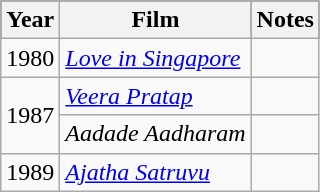<table class="wikitable sortable">
<tr style="background:#000;">
<th>Year</th>
<th>Film</th>
<th>Notes</th>
</tr>
<tr>
<td>1980</td>
<td><em><a href='#'>Love in Singapore</a></em></td>
<td></td>
</tr>
<tr>
<td rowspan="2">1987</td>
<td><em><a href='#'>Veera Pratap</a></em></td>
<td></td>
</tr>
<tr>
<td><em>Aadade Aadharam</em></td>
<td></td>
</tr>
<tr>
<td>1989</td>
<td><em><a href='#'>Ajatha Satruvu</a></em></td>
<td></td>
</tr>
</table>
